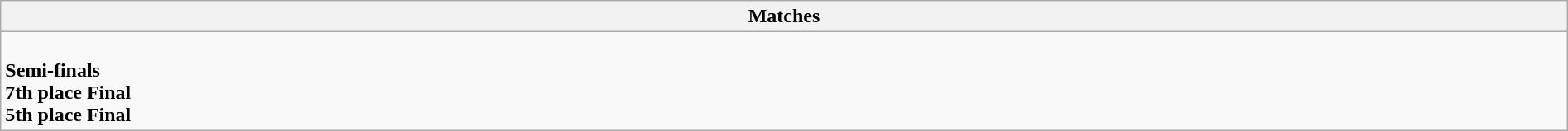<table class="wikitable collapsible collapsed" style="width:100%;">
<tr>
<th>Matches</th>
</tr>
<tr>
<td><br><strong>Semi-finals</strong>

<br><strong>7th place Final</strong>
<br><strong>5th place Final</strong>
</td>
</tr>
</table>
